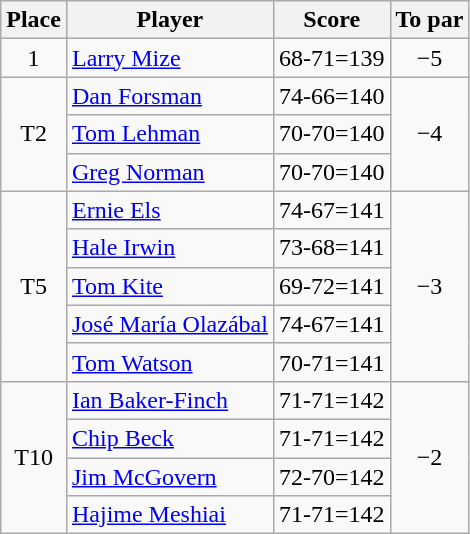<table class="wikitable">
<tr>
<th>Place</th>
<th>Player</th>
<th>Score</th>
<th>To par</th>
</tr>
<tr>
<td align=center>1</td>
<td> <a href='#'>Larry Mize</a></td>
<td align=center>68-71=139</td>
<td align=center>−5</td>
</tr>
<tr>
<td rowspan="3" align=center>T2</td>
<td> <a href='#'>Dan Forsman</a></td>
<td align=center>74-66=140</td>
<td rowspan="3" align=center>−4</td>
</tr>
<tr>
<td> <a href='#'>Tom Lehman</a></td>
<td align=center>70-70=140</td>
</tr>
<tr>
<td> <a href='#'>Greg Norman</a></td>
<td align=center>70-70=140</td>
</tr>
<tr>
<td rowspan="5" align=center>T5</td>
<td> <a href='#'>Ernie Els</a></td>
<td align=center>74-67=141</td>
<td rowspan="5" align=center>−3</td>
</tr>
<tr>
<td> <a href='#'>Hale Irwin</a></td>
<td align=center>73-68=141</td>
</tr>
<tr>
<td> <a href='#'>Tom Kite</a></td>
<td align=center>69-72=141</td>
</tr>
<tr>
<td> <a href='#'>José María Olazábal</a></td>
<td align=center>74-67=141</td>
</tr>
<tr>
<td> <a href='#'>Tom Watson</a></td>
<td align=center>70-71=141</td>
</tr>
<tr>
<td rowspan="4" align=center>T10</td>
<td> <a href='#'>Ian Baker-Finch</a></td>
<td align=center>71-71=142</td>
<td rowspan="4" align=center>−2</td>
</tr>
<tr>
<td> <a href='#'>Chip Beck</a></td>
<td align=center>71-71=142</td>
</tr>
<tr>
<td> <a href='#'>Jim McGovern</a></td>
<td align=center>72-70=142</td>
</tr>
<tr>
<td> <a href='#'>Hajime Meshiai</a></td>
<td align=center>71-71=142</td>
</tr>
</table>
